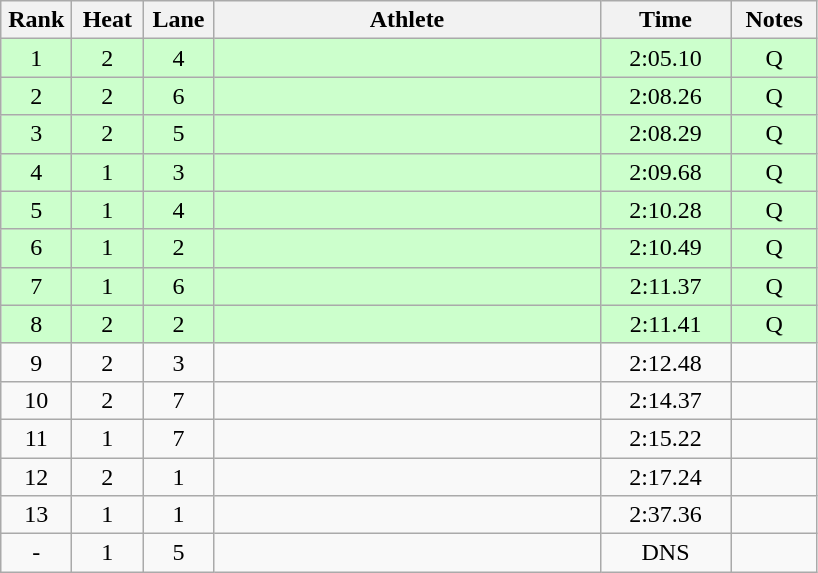<table class="wikitable" style="text-align:center">
<tr>
<th width=40>Rank</th>
<th width=40>Heat</th>
<th width=40>Lane</th>
<th width=250>Athlete</th>
<th width=80>Time</th>
<th width=50>Notes</th>
</tr>
<tr bgcolor=ccffcc>
<td>1</td>
<td>2</td>
<td>4</td>
<td align=left></td>
<td>2:05.10</td>
<td>Q</td>
</tr>
<tr bgcolor=ccffcc>
<td>2</td>
<td>2</td>
<td>6</td>
<td align=left></td>
<td>2:08.26</td>
<td>Q</td>
</tr>
<tr bgcolor=ccffcc>
<td>3</td>
<td>2</td>
<td>5</td>
<td align=left></td>
<td>2:08.29</td>
<td>Q</td>
</tr>
<tr bgcolor=ccffcc>
<td>4</td>
<td>1</td>
<td>3</td>
<td align=left></td>
<td>2:09.68</td>
<td>Q</td>
</tr>
<tr bgcolor=ccffcc>
<td>5</td>
<td>1</td>
<td>4</td>
<td align=left></td>
<td>2:10.28</td>
<td>Q</td>
</tr>
<tr bgcolor=ccffcc>
<td>6</td>
<td>1</td>
<td>2</td>
<td align=left></td>
<td>2:10.49</td>
<td>Q</td>
</tr>
<tr bgcolor=ccffcc>
<td>7</td>
<td>1</td>
<td>6</td>
<td align=left></td>
<td>2:11.37</td>
<td>Q</td>
</tr>
<tr bgcolor=ccffcc>
<td>8</td>
<td>2</td>
<td>2</td>
<td align=left></td>
<td>2:11.41</td>
<td>Q</td>
</tr>
<tr>
<td>9</td>
<td>2</td>
<td>3</td>
<td align=left></td>
<td>2:12.48</td>
<td></td>
</tr>
<tr>
<td>10</td>
<td>2</td>
<td>7</td>
<td align=left></td>
<td>2:14.37</td>
<td></td>
</tr>
<tr>
<td>11</td>
<td>1</td>
<td>7</td>
<td align=left></td>
<td>2:15.22</td>
<td></td>
</tr>
<tr>
<td>12</td>
<td>2</td>
<td>1</td>
<td align=left></td>
<td>2:17.24</td>
<td></td>
</tr>
<tr>
<td>13</td>
<td>1</td>
<td>1</td>
<td align=left></td>
<td>2:37.36</td>
<td></td>
</tr>
<tr>
<td>-</td>
<td>1</td>
<td>5</td>
<td align=left></td>
<td>DNS</td>
<td></td>
</tr>
</table>
